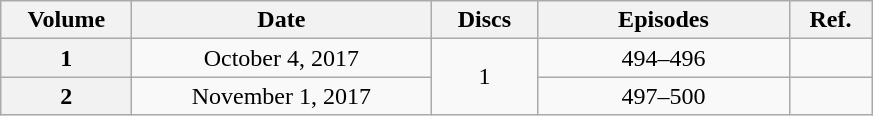<table class="wikitable" style="text-align:center;">
<tr>
<th scope="col" style="width:5em;">Volume</th>
<th scope="col" style="width:12em;">Date</th>
<th scope="col" style="width:4em;">Discs</th>
<th scope="col" style="width:10em;">Episodes</th>
<th scope="col" style="width:3em;">Ref.</th>
</tr>
<tr>
<th scope="row">1</th>
<td>October 4, 2017</td>
<td rowspan="2">1</td>
<td>494–496</td>
<td></td>
</tr>
<tr>
<th scope="row">2</th>
<td>November 1, 2017</td>
<td>497–500</td>
<td></td>
</tr>
</table>
